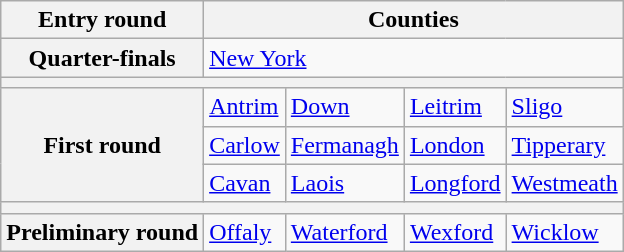<table class="wikitable">
<tr>
<th>Entry round</th>
<th colspan="4">Counties</th>
</tr>
<tr>
<th>Quarter-finals</th>
<td colspan="4"><a href='#'>New York</a></td>
</tr>
<tr>
<th colspan="5"></th>
</tr>
<tr>
<th rowspan="3">First round</th>
<td><a href='#'>Antrim</a></td>
<td><a href='#'>Down</a></td>
<td><a href='#'>Leitrim</a></td>
<td><a href='#'>Sligo</a></td>
</tr>
<tr>
<td><a href='#'>Carlow</a></td>
<td><a href='#'>Fermanagh</a></td>
<td><a href='#'>London</a></td>
<td><a href='#'>Tipperary</a></td>
</tr>
<tr>
<td><a href='#'>Cavan</a></td>
<td><a href='#'>Laois</a></td>
<td><a href='#'>Longford</a></td>
<td><a href='#'>Westmeath</a></td>
</tr>
<tr>
<th colspan="5"></th>
</tr>
<tr>
<th>Preliminary round</th>
<td><a href='#'>Offaly</a></td>
<td><a href='#'>Waterford</a></td>
<td><a href='#'>Wexford</a></td>
<td><a href='#'>Wicklow</a></td>
</tr>
</table>
